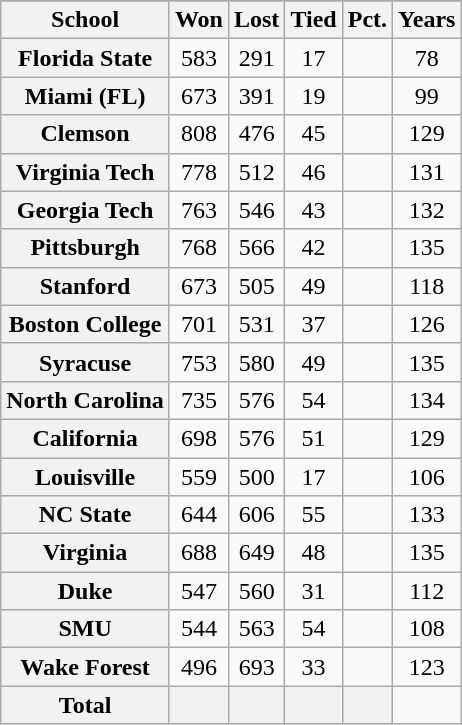<table class="wikitable sortable plainrowheaders" style="text-align:center;">
<tr>
</tr>
<tr>
<th scope="col">School</th>
<th scope="col">Won</th>
<th scope="col">Lost</th>
<th scope="col">Tied</th>
<th scope="col">Pct.</th>
<th scope="col">Years</th>
</tr>
<tr>
<th scope="row">Florida State</th>
<td>583</td>
<td>291</td>
<td>17</td>
<td></td>
<td>78</td>
</tr>
<tr>
<th scope="row">Miami (FL)</th>
<td>673</td>
<td>391</td>
<td>19</td>
<td></td>
<td>99</td>
</tr>
<tr>
<th scope="row">Clemson</th>
<td>808</td>
<td>476</td>
<td>45</td>
<td></td>
<td>129</td>
</tr>
<tr>
<th scope="row">Virginia Tech</th>
<td>778</td>
<td>512</td>
<td>46</td>
<td></td>
<td>131</td>
</tr>
<tr>
<th scope="row">Georgia Tech</th>
<td>763</td>
<td>546</td>
<td>43</td>
<td></td>
<td>132</td>
</tr>
<tr>
<th scope="row">Pittsburgh</th>
<td>768</td>
<td>566</td>
<td>42</td>
<td></td>
<td>135</td>
</tr>
<tr>
<th scope="row">Stanford</th>
<td>673</td>
<td>505</td>
<td>49</td>
<td></td>
<td>118</td>
</tr>
<tr>
<th scope="row">Boston College</th>
<td>701</td>
<td>531</td>
<td>37</td>
<td></td>
<td>126</td>
</tr>
<tr>
<th scope="row">Syracuse</th>
<td>753</td>
<td>580</td>
<td>49</td>
<td></td>
<td>135</td>
</tr>
<tr>
<th scope="row">North Carolina</th>
<td>735</td>
<td>576</td>
<td>54</td>
<td></td>
<td>134</td>
</tr>
<tr>
<th scope="row">California</th>
<td>698</td>
<td>576</td>
<td>51</td>
<td></td>
<td>129</td>
</tr>
<tr>
<th scope="row">Louisville</th>
<td>559</td>
<td>500</td>
<td>17</td>
<td></td>
<td>106</td>
</tr>
<tr>
<th scope="row">NC State</th>
<td>644</td>
<td>606</td>
<td>55</td>
<td></td>
<td>133</td>
</tr>
<tr>
<th scope="row">Virginia</th>
<td>688</td>
<td>649</td>
<td>48</td>
<td></td>
<td>135</td>
</tr>
<tr>
<th scope="row">Duke</th>
<td>547</td>
<td>560</td>
<td>31</td>
<td></td>
<td>112</td>
</tr>
<tr>
<th scope="row">SMU</th>
<td>544</td>
<td>563</td>
<td>54</td>
<td></td>
<td>108</td>
</tr>
<tr>
<th scope="row">Wake Forest</th>
<td>496</td>
<td>693</td>
<td>33</td>
<td></td>
<td>123</td>
</tr>
<tr>
<th scope="row" style="font-weight: bold;">Total</th>
<th scope="col"></th>
<th scope="col"></th>
<th scope="col"></th>
<th scope="col"></th>
</tr>
</table>
